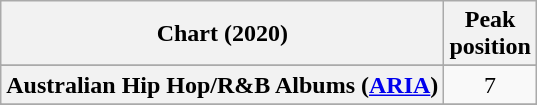<table class="wikitable sortable plainrowheaders" style="text-align:center">
<tr>
<th scope="col">Chart (2020)</th>
<th scope="col">Peak<br>position</th>
</tr>
<tr>
</tr>
<tr>
<th scope="row">Australian Hip Hop/R&B Albums (<a href='#'>ARIA</a>)</th>
<td>7</td>
</tr>
<tr>
</tr>
<tr>
</tr>
<tr>
</tr>
<tr>
</tr>
<tr>
</tr>
<tr>
</tr>
<tr>
</tr>
<tr>
</tr>
<tr>
</tr>
<tr>
</tr>
<tr>
</tr>
<tr>
</tr>
</table>
